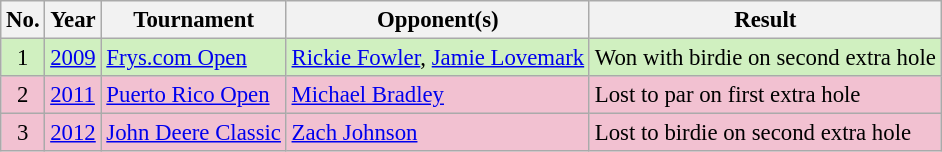<table class="wikitable" style="font-size:95%;">
<tr>
<th>No.</th>
<th>Year</th>
<th>Tournament</th>
<th>Opponent(s)</th>
<th>Result</th>
</tr>
<tr style="background:#D0F0C0;">
<td align=center>1</td>
<td><a href='#'>2009</a></td>
<td><a href='#'>Frys.com Open</a></td>
<td> <a href='#'>Rickie Fowler</a>,  <a href='#'>Jamie Lovemark</a></td>
<td>Won with birdie on second extra hole</td>
</tr>
<tr style="background:#F2C1D1;">
<td align=center>2</td>
<td><a href='#'>2011</a></td>
<td><a href='#'>Puerto Rico Open</a></td>
<td> <a href='#'>Michael Bradley</a></td>
<td>Lost to par on first extra hole</td>
</tr>
<tr style="background:#F2C1D1;">
<td align=center>3</td>
<td><a href='#'>2012</a></td>
<td><a href='#'>John Deere Classic</a></td>
<td> <a href='#'>Zach Johnson</a></td>
<td>Lost to birdie on second extra hole</td>
</tr>
</table>
